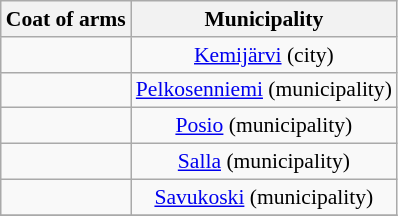<table class="wikitable" style="font-size: 90%; text-align: center; line-height: normal; margin-left: 30px;">
<tr>
<th>Coat of arms</th>
<th>Municipality</th>
</tr>
<tr>
<td align=left></td>
<td><a href='#'>Kemijärvi</a> (city)</td>
</tr>
<tr>
<td align=left></td>
<td><a href='#'>Pelkosenniemi</a> (municipality)</td>
</tr>
<tr>
<td align=left></td>
<td><a href='#'>Posio</a> (municipality)</td>
</tr>
<tr>
<td align=left></td>
<td><a href='#'>Salla</a> (municipality)</td>
</tr>
<tr>
<td align=left></td>
<td><a href='#'>Savukoski</a> (municipality)</td>
</tr>
<tr>
</tr>
</table>
